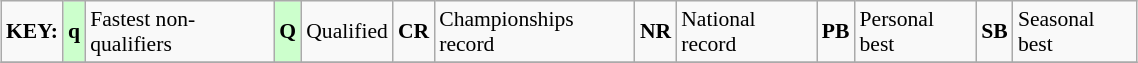<table class="wikitable" style="margin:0.5em auto; font-size:90%;position:relative;" width=60%>
<tr>
<td><strong>KEY:</strong></td>
<td bgcolor=ccffcc align=center><strong>q</strong></td>
<td>Fastest non-qualifiers</td>
<td bgcolor=ccffcc align=center><strong>Q</strong></td>
<td>Qualified</td>
<td align=center><strong>CR</strong></td>
<td>Championships record</td>
<td align=center><strong>NR</strong></td>
<td>National record</td>
<td align=center><strong>PB</strong></td>
<td>Personal best</td>
<td align=center><strong>SB</strong></td>
<td>Seasonal best</td>
</tr>
<tr>
</tr>
</table>
